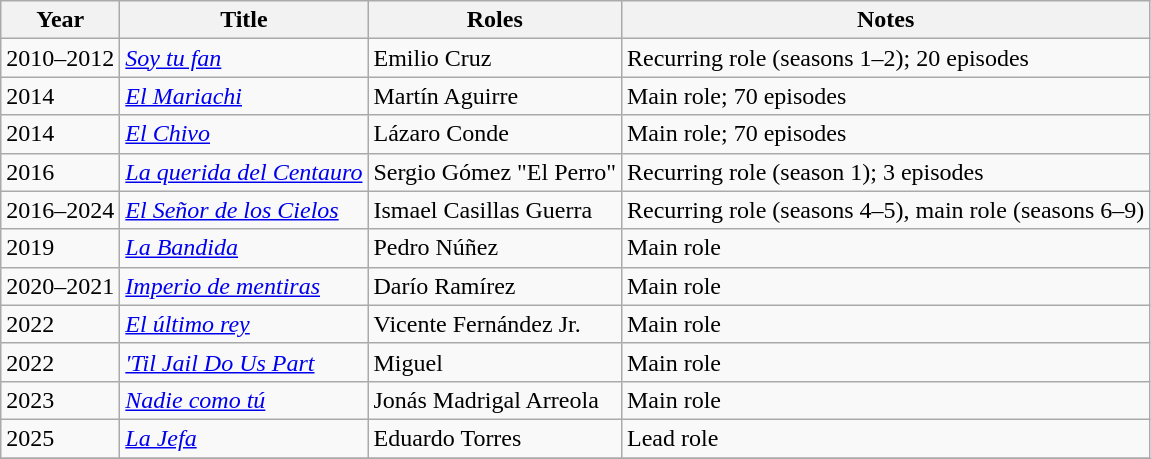<table class="wikitable sortable">
<tr>
<th>Year</th>
<th>Title</th>
<th>Roles</th>
<th>Notes</th>
</tr>
<tr>
<td>2010–2012</td>
<td><em><a href='#'>Soy tu fan</a></em></td>
<td>Emilio Cruz</td>
<td>Recurring role (seasons 1–2); 20 episodes</td>
</tr>
<tr>
<td>2014</td>
<td><em><a href='#'>El Mariachi</a></em></td>
<td>Martín Aguirre</td>
<td>Main role; 70 episodes</td>
</tr>
<tr>
<td>2014</td>
<td><em><a href='#'>El Chivo</a></em></td>
<td>Lázaro Conde</td>
<td>Main role; 70 episodes</td>
</tr>
<tr>
<td>2016</td>
<td><em><a href='#'>La querida del Centauro</a></em></td>
<td>Sergio Gómez "El Perro"</td>
<td>Recurring role (season 1); 3 episodes</td>
</tr>
<tr>
<td>2016–2024</td>
<td><em><a href='#'>El Señor de los Cielos</a></em></td>
<td>Ismael Casillas Guerra</td>
<td>Recurring role (seasons 4–5), main role (seasons 6–9)</td>
</tr>
<tr>
<td>2019</td>
<td><em><a href='#'>La Bandida</a></em></td>
<td>Pedro Núñez</td>
<td>Main role</td>
</tr>
<tr>
<td>2020–2021</td>
<td><em><a href='#'>Imperio de mentiras</a></em></td>
<td>Darío Ramírez</td>
<td>Main role</td>
</tr>
<tr>
<td>2022</td>
<td><em><a href='#'>El último rey</a></em></td>
<td>Vicente Fernández Jr.</td>
<td>Main role</td>
</tr>
<tr>
<td>2022</td>
<td><em><a href='#'>'Til Jail Do Us Part</a></em></td>
<td>Miguel</td>
<td>Main role</td>
</tr>
<tr>
<td>2023</td>
<td><em><a href='#'>Nadie como tú</a></em></td>
<td>Jonás Madrigal Arreola</td>
<td>Main role</td>
</tr>
<tr>
<td>2025</td>
<td><em><a href='#'>La Jefa</a></em></td>
<td>Eduardo Torres</td>
<td>Lead role</td>
</tr>
<tr>
</tr>
</table>
